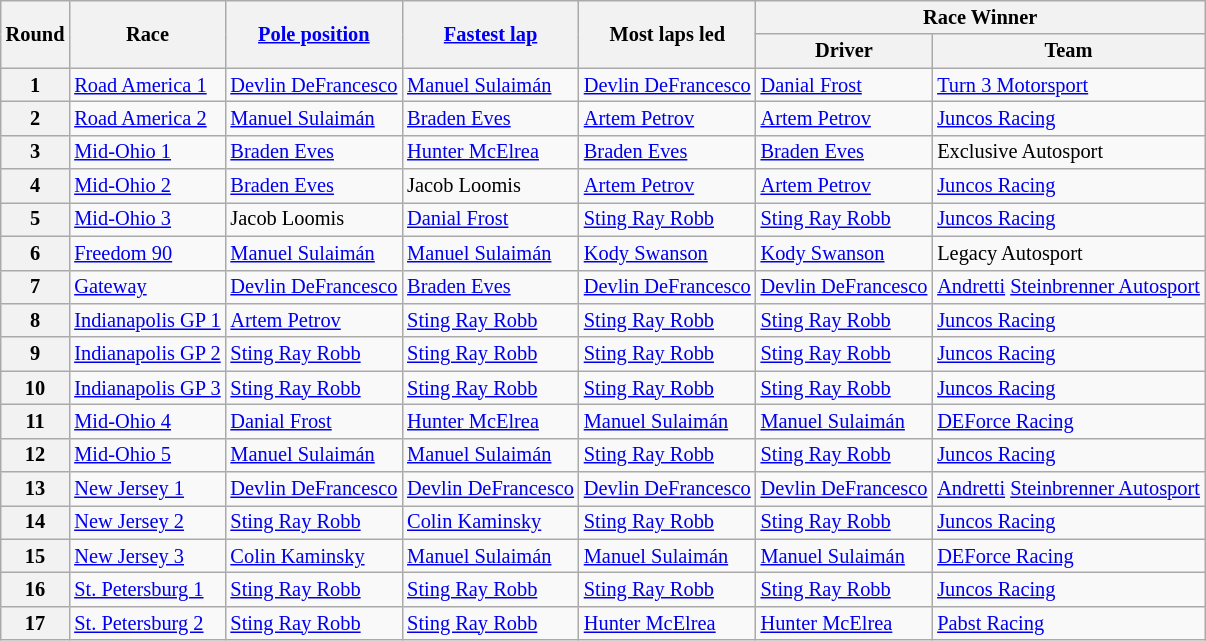<table class="wikitable" style="font-size: 85%">
<tr>
<th rowspan=2>Round</th>
<th rowspan=2>Race</th>
<th rowspan=2><a href='#'>Pole position</a></th>
<th rowspan=2><a href='#'>Fastest lap</a></th>
<th rowspan=2>Most laps led</th>
<th colspan=2>Race Winner</th>
</tr>
<tr>
<th>Driver</th>
<th>Team</th>
</tr>
<tr>
<th>1</th>
<td><a href='#'>Road America 1</a></td>
<td> <a href='#'>Devlin DeFrancesco</a></td>
<td> <a href='#'>Manuel Sulaimán</a></td>
<td> <a href='#'>Devlin DeFrancesco</a></td>
<td> <a href='#'>Danial Frost</a></td>
<td><a href='#'>Turn 3 Motorsport</a></td>
</tr>
<tr>
<th>2</th>
<td><a href='#'>Road America 2</a></td>
<td> <a href='#'>Manuel Sulaimán</a></td>
<td> <a href='#'>Braden Eves</a></td>
<td> <a href='#'>Artem Petrov</a></td>
<td> <a href='#'>Artem Petrov</a></td>
<td><a href='#'>Juncos Racing</a></td>
</tr>
<tr>
<th>3</th>
<td><a href='#'>Mid-Ohio 1</a></td>
<td> <a href='#'>Braden Eves</a></td>
<td> <a href='#'>Hunter McElrea</a></td>
<td> <a href='#'>Braden Eves</a></td>
<td> <a href='#'>Braden Eves</a></td>
<td>Exclusive Autosport</td>
</tr>
<tr>
<th>4</th>
<td><a href='#'>Mid-Ohio 2</a></td>
<td> <a href='#'>Braden Eves</a></td>
<td> Jacob Loomis</td>
<td> <a href='#'>Artem Petrov</a></td>
<td> <a href='#'>Artem Petrov</a></td>
<td><a href='#'>Juncos Racing</a></td>
</tr>
<tr>
<th>5</th>
<td><a href='#'>Mid-Ohio 3</a></td>
<td> Jacob Loomis</td>
<td> <a href='#'>Danial Frost</a></td>
<td> <a href='#'>Sting Ray Robb</a></td>
<td> <a href='#'>Sting Ray Robb</a></td>
<td><a href='#'>Juncos Racing</a></td>
</tr>
<tr>
<th>6</th>
<td><a href='#'>Freedom 90</a></td>
<td> <a href='#'>Manuel Sulaimán</a></td>
<td> <a href='#'>Manuel Sulaimán</a></td>
<td> <a href='#'>Kody Swanson</a></td>
<td> <a href='#'>Kody Swanson</a></td>
<td>Legacy Autosport</td>
</tr>
<tr>
<th>7</th>
<td><a href='#'>Gateway</a></td>
<td> <a href='#'>Devlin DeFrancesco</a></td>
<td> <a href='#'>Braden Eves</a></td>
<td> <a href='#'>Devlin DeFrancesco</a></td>
<td> <a href='#'>Devlin DeFrancesco</a></td>
<td><a href='#'>Andretti</a> <a href='#'>Steinbrenner Autosport</a></td>
</tr>
<tr>
<th>8</th>
<td><a href='#'>Indianapolis GP 1</a></td>
<td> <a href='#'>Artem Petrov</a></td>
<td> <a href='#'>Sting Ray Robb</a></td>
<td> <a href='#'>Sting Ray Robb</a></td>
<td> <a href='#'>Sting Ray Robb</a></td>
<td><a href='#'>Juncos Racing</a></td>
</tr>
<tr>
<th>9</th>
<td><a href='#'>Indianapolis GP 2</a></td>
<td> <a href='#'>Sting Ray Robb</a></td>
<td> <a href='#'>Sting Ray Robb</a></td>
<td> <a href='#'>Sting Ray Robb</a></td>
<td> <a href='#'>Sting Ray Robb</a></td>
<td><a href='#'>Juncos Racing</a></td>
</tr>
<tr>
<th>10</th>
<td><a href='#'>Indianapolis GP 3</a></td>
<td> <a href='#'>Sting Ray Robb</a></td>
<td> <a href='#'>Sting Ray Robb</a></td>
<td> <a href='#'>Sting Ray Robb</a></td>
<td> <a href='#'>Sting Ray Robb</a></td>
<td><a href='#'>Juncos Racing</a></td>
</tr>
<tr>
<th>11</th>
<td><a href='#'>Mid-Ohio 4</a></td>
<td> <a href='#'>Danial Frost</a></td>
<td> <a href='#'>Hunter McElrea</a></td>
<td> <a href='#'>Manuel Sulaimán</a></td>
<td> <a href='#'>Manuel Sulaimán</a></td>
<td><a href='#'>DEForce Racing</a></td>
</tr>
<tr>
<th>12</th>
<td><a href='#'>Mid-Ohio 5</a></td>
<td> <a href='#'>Manuel Sulaimán</a></td>
<td> <a href='#'>Manuel Sulaimán</a></td>
<td> <a href='#'>Sting Ray Robb</a></td>
<td> <a href='#'>Sting Ray Robb</a></td>
<td><a href='#'>Juncos Racing</a></td>
</tr>
<tr>
<th>13</th>
<td><a href='#'>New Jersey 1</a></td>
<td> <a href='#'>Devlin DeFrancesco</a></td>
<td> <a href='#'>Devlin DeFrancesco</a></td>
<td> <a href='#'>Devlin DeFrancesco</a></td>
<td> <a href='#'>Devlin DeFrancesco</a></td>
<td><a href='#'>Andretti</a> <a href='#'>Steinbrenner Autosport</a></td>
</tr>
<tr>
<th>14</th>
<td><a href='#'>New Jersey 2</a></td>
<td> <a href='#'>Sting Ray Robb</a></td>
<td> <a href='#'>Colin Kaminsky</a></td>
<td> <a href='#'>Sting Ray Robb</a></td>
<td> <a href='#'>Sting Ray Robb</a></td>
<td><a href='#'>Juncos Racing</a></td>
</tr>
<tr>
<th>15</th>
<td><a href='#'>New Jersey 3</a></td>
<td> <a href='#'>Colin Kaminsky</a></td>
<td> <a href='#'>Manuel Sulaimán</a></td>
<td> <a href='#'>Manuel Sulaimán</a></td>
<td> <a href='#'>Manuel Sulaimán</a></td>
<td><a href='#'>DEForce Racing</a></td>
</tr>
<tr>
<th>16</th>
<td><a href='#'>St. Petersburg 1</a></td>
<td> <a href='#'>Sting Ray Robb</a></td>
<td> <a href='#'>Sting Ray Robb</a></td>
<td> <a href='#'>Sting Ray Robb</a></td>
<td> <a href='#'>Sting Ray Robb</a></td>
<td><a href='#'>Juncos Racing</a></td>
</tr>
<tr>
<th>17</th>
<td><a href='#'>St. Petersburg 2</a></td>
<td> <a href='#'>Sting Ray Robb</a></td>
<td> <a href='#'>Sting Ray Robb</a></td>
<td> <a href='#'>Hunter McElrea</a></td>
<td> <a href='#'>Hunter McElrea</a></td>
<td><a href='#'>Pabst Racing</a></td>
</tr>
</table>
